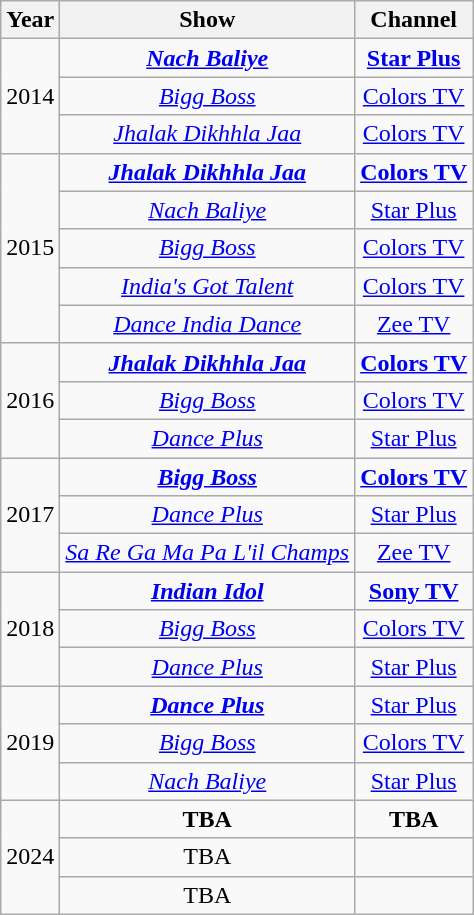<table class="wikitable" style="text-align:center;">
<tr>
<th>Year</th>
<th>Show</th>
<th>Channel</th>
</tr>
<tr>
<td rowspan=3>2014</td>
<td><strong><em><a href='#'>Nach Baliye</a></em></strong></td>
<td><strong><a href='#'>Star Plus</a></strong></td>
</tr>
<tr>
<td><em><a href='#'>Bigg Boss</a></em></td>
<td><a href='#'>Colors TV</a></td>
</tr>
<tr>
<td><em><a href='#'>Jhalak Dikhhla Jaa</a></em></td>
<td><a href='#'>Colors TV</a></td>
</tr>
<tr>
<td rowspan=5>2015</td>
<td><strong><em><a href='#'>Jhalak Dikhhla Jaa</a></em></strong></td>
<td><strong><a href='#'>Colors TV</a></strong></td>
</tr>
<tr>
<td><em><a href='#'>Nach Baliye</a></em></td>
<td><a href='#'>Star Plus</a></td>
</tr>
<tr>
<td><em><a href='#'>Bigg Boss</a></em></td>
<td><a href='#'>Colors TV</a></td>
</tr>
<tr>
<td><em><a href='#'>India's Got Talent</a></em></td>
<td><a href='#'>Colors TV</a></td>
</tr>
<tr>
<td><em><a href='#'>Dance India Dance</a></em></td>
<td><a href='#'>Zee TV</a></td>
</tr>
<tr>
<td rowspan=3>2016</td>
<td><strong><em><a href='#'>Jhalak Dikhhla Jaa</a></em></strong></td>
<td><strong><a href='#'>Colors TV</a></strong></td>
</tr>
<tr>
<td><em><a href='#'>Bigg Boss</a></em></td>
<td><a href='#'>Colors TV</a></td>
</tr>
<tr>
<td><em><a href='#'>Dance Plus</a></em></td>
<td><a href='#'>Star Plus</a></td>
</tr>
<tr>
<td rowspan=3>2017</td>
<td><strong><em><a href='#'>Bigg Boss</a></em></strong></td>
<td><strong><a href='#'>Colors TV</a></strong></td>
</tr>
<tr>
<td><em><a href='#'>Dance Plus</a></em></td>
<td><a href='#'>Star Plus</a></td>
</tr>
<tr>
<td><em><a href='#'>Sa Re Ga Ma Pa L'il Champs</a></em></td>
<td><a href='#'>Zee TV</a></td>
</tr>
<tr>
<td rowspan=3>2018</td>
<td><strong><em><a href='#'>Indian Idol</a></em></strong></td>
<td><strong><a href='#'>Sony TV</a></strong></td>
</tr>
<tr>
<td><em><a href='#'>Bigg Boss</a></em></td>
<td><a href='#'>Colors TV</a></td>
</tr>
<tr>
<td><em><a href='#'>Dance Plus</a></em></td>
<td><a href='#'>Star Plus</a></td>
</tr>
<tr>
<td rowspan=3>2019</td>
<td><strong><em><a href='#'>Dance Plus</a></em></strong></td>
<td><a href='#'>Star Plus</a></td>
</tr>
<tr>
<td><em><a href='#'>Bigg Boss</a></em></td>
<td><a href='#'>Colors TV</a></td>
</tr>
<tr>
<td><em><a href='#'>Nach Baliye</a></em></td>
<td><a href='#'>Star Plus</a></td>
</tr>
<tr>
<td rowspan=3>2024</td>
<td><strong>TBA</strong></td>
<td><strong>TBA</strong></td>
</tr>
<tr>
<td>TBA</td>
<td></td>
</tr>
<tr>
<td>TBA</td>
<td></td>
</tr>
</table>
